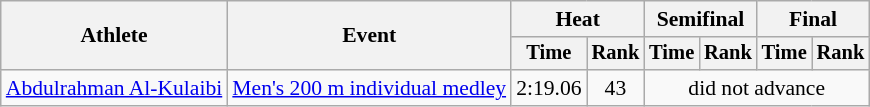<table class=wikitable style="font-size:90%">
<tr>
<th rowspan="2">Athlete</th>
<th rowspan="2">Event</th>
<th colspan="2">Heat</th>
<th colspan="2">Semifinal</th>
<th colspan="2">Final</th>
</tr>
<tr style="font-size:95%">
<th>Time</th>
<th>Rank</th>
<th>Time</th>
<th>Rank</th>
<th>Time</th>
<th>Rank</th>
</tr>
<tr align=center>
<td align=left><a href='#'>Abdulrahman Al-Kulaibi</a></td>
<td align=left><a href='#'>Men's 200 m individual medley</a></td>
<td>2:19.06</td>
<td>43</td>
<td colspan=4>did not advance</td>
</tr>
</table>
